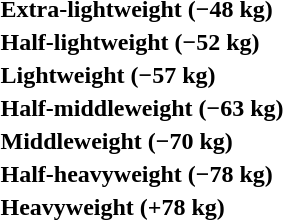<table>
<tr>
<th rowspan=2 style="text-align:left;">Extra-lightweight (−48 kg)</th>
<td rowspan=2></td>
<td rowspan=2></td>
<td></td>
</tr>
<tr>
<td></td>
</tr>
<tr>
<th rowspan=2 style="text-align:left;">Half-lightweight (−52 kg)</th>
<td rowspan=2></td>
<td rowspan=2></td>
<td></td>
</tr>
<tr>
<td></td>
</tr>
<tr>
<th rowspan=2 style="text-align:left;">Lightweight (−57 kg)</th>
<td rowspan=2></td>
<td rowspan=2></td>
<td></td>
</tr>
<tr>
<td></td>
</tr>
<tr>
<th rowspan=2 style="text-align:left;">Half-middleweight (−63 kg)</th>
<td rowspan=2></td>
<td rowspan=2></td>
<td></td>
</tr>
<tr>
<td></td>
</tr>
<tr>
<th rowspan=2 style="text-align:left;">Middleweight (−70 kg)</th>
<td rowspan=2></td>
<td rowspan=2></td>
<td></td>
</tr>
<tr>
<td></td>
</tr>
<tr>
<th rowspan=2 style="text-align:left;">Half-heavyweight (−78 kg)</th>
<td rowspan=2></td>
<td rowspan=2></td>
<td></td>
</tr>
<tr>
<td></td>
</tr>
<tr>
<th rowspan=2 style="text-align:left;">Heavyweight (+78 kg)</th>
<td rowspan=2></td>
<td rowspan=2></td>
<td></td>
</tr>
<tr>
<td></td>
</tr>
</table>
